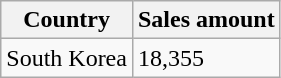<table class="wikitable">
<tr>
<th>Country</th>
<th>Sales amount</th>
</tr>
<tr>
<td>South Korea</td>
<td>18,355</td>
</tr>
</table>
